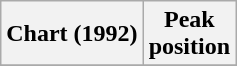<table class="wikitable sortable plainrowheaders" style="text-align:center">
<tr>
<th scope="col">Chart (1992)</th>
<th scope="col">Peak<br>position</th>
</tr>
<tr>
</tr>
</table>
